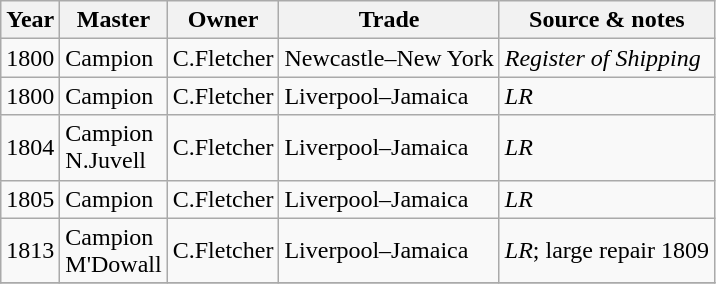<table class=" wikitable">
<tr>
<th>Year</th>
<th>Master</th>
<th>Owner</th>
<th>Trade</th>
<th>Source & notes</th>
</tr>
<tr>
<td>1800</td>
<td>Campion</td>
<td>C.Fletcher</td>
<td>Newcastle–New York</td>
<td><em>Register of Shipping</em></td>
</tr>
<tr>
<td>1800</td>
<td>Campion</td>
<td>C.Fletcher</td>
<td>Liverpool–Jamaica</td>
<td><em>LR</em></td>
</tr>
<tr>
<td>1804</td>
<td>Campion<br>N.Juvell</td>
<td>C.Fletcher</td>
<td>Liverpool–Jamaica</td>
<td><em>LR</em></td>
</tr>
<tr>
<td>1805</td>
<td>Campion</td>
<td>C.Fletcher</td>
<td>Liverpool–Jamaica</td>
<td><em>LR</em></td>
</tr>
<tr>
<td>1813</td>
<td>Campion<br>M'Dowall</td>
<td>C.Fletcher</td>
<td>Liverpool–Jamaica</td>
<td><em>LR</em>; large repair 1809</td>
</tr>
<tr>
</tr>
</table>
